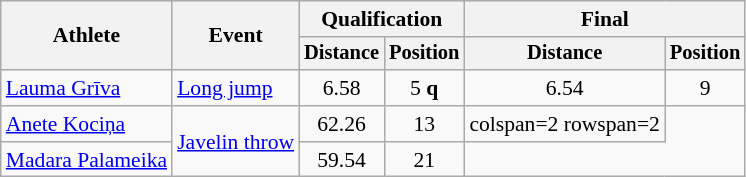<table class=wikitable style="font-size:90%">
<tr>
<th rowspan="2">Athlete</th>
<th rowspan="2">Event</th>
<th colspan="2">Qualification</th>
<th colspan="2">Final</th>
</tr>
<tr style="font-size:95%">
<th>Distance</th>
<th>Position</th>
<th>Distance</th>
<th>Position</th>
</tr>
<tr style=text-align:center>
<td style=text-align:left><a href='#'>Lauma Grīva</a></td>
<td style=text-align:left><a href='#'>Long jump</a></td>
<td>6.58</td>
<td>5 <strong>q</strong></td>
<td>6.54</td>
<td>9</td>
</tr>
<tr style=text-align:center>
<td style=text-align:left><a href='#'>Anete Kociņa</a></td>
<td style=text-align:left rowspan=2><a href='#'>Javelin throw</a></td>
<td>62.26</td>
<td>13</td>
<td>colspan=2 rowspan=2 </td>
</tr>
<tr style=text-align:center>
<td style=text-align:left><a href='#'>Madara Palameika</a></td>
<td>59.54</td>
<td>21</td>
</tr>
</table>
